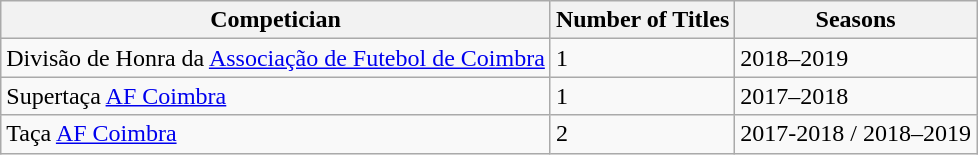<table class="wikitable">
<tr>
<th>Competician</th>
<th>Number of Titles</th>
<th>Seasons</th>
</tr>
<tr>
<td>Divisão de Honra da <a href='#'>Associação de Futebol de Coimbra</a></td>
<td>1</td>
<td>2018–2019</td>
</tr>
<tr>
<td>Supertaça <a href='#'>AF Coimbra</a></td>
<td>1</td>
<td>2017–2018</td>
</tr>
<tr>
<td>Taça <a href='#'>AF Coimbra</a></td>
<td>2</td>
<td>2017-2018 / 2018–2019</td>
</tr>
</table>
